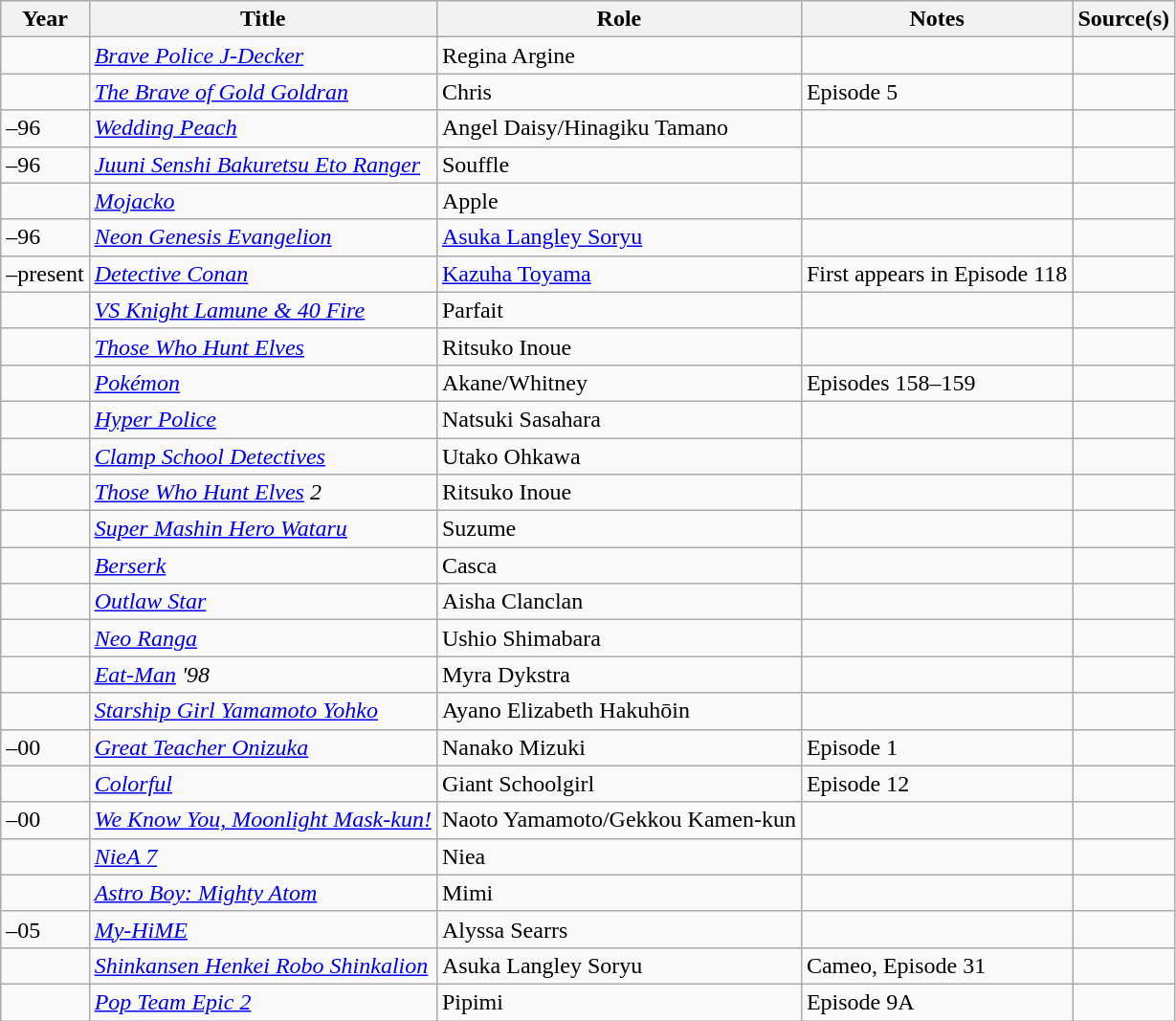<table class="wikitable sortable plainrowheaders">
<tr>
<th>Year</th>
<th>Title</th>
<th>Role</th>
<th class="unsortable">Notes</th>
<th class="unsortable">Source(s)</th>
</tr>
<tr>
<td></td>
<td><em><a href='#'>Brave Police J-Decker</a></em></td>
<td>Regina Argine</td>
<td></td>
<td></td>
</tr>
<tr>
<td></td>
<td><em><a href='#'>The Brave of Gold Goldran</a></em></td>
<td>Chris</td>
<td>Episode 5</td>
<td></td>
</tr>
<tr>
<td>–96</td>
<td><em><a href='#'>Wedding Peach</a></em></td>
<td>Angel Daisy/Hinagiku Tamano</td>
<td></td>
<td></td>
</tr>
<tr>
<td>–96</td>
<td><em><a href='#'>Juuni Senshi Bakuretsu Eto Ranger</a></em></td>
<td>Souffle</td>
<td></td>
<td></td>
</tr>
<tr>
<td></td>
<td><em><a href='#'>Mojacko</a></em></td>
<td>Apple</td>
<td></td>
<td></td>
</tr>
<tr>
<td>–96</td>
<td><em><a href='#'>Neon Genesis Evangelion</a></em></td>
<td><a href='#'>Asuka Langley Soryu</a></td>
<td></td>
<td></td>
</tr>
<tr>
<td>–present</td>
<td><em><a href='#'>Detective Conan</a></em></td>
<td><a href='#'>Kazuha Toyama</a></td>
<td>First appears in Episode 118</td>
<td></td>
</tr>
<tr>
<td></td>
<td><em><a href='#'>VS Knight Lamune & 40 Fire</a></em></td>
<td>Parfait</td>
<td></td>
<td></td>
</tr>
<tr>
<td></td>
<td><em><a href='#'>Those Who Hunt Elves</a></em></td>
<td>Ritsuko Inoue</td>
<td></td>
<td></td>
</tr>
<tr>
<td></td>
<td><em><a href='#'>Pokémon</a></em></td>
<td>Akane/Whitney</td>
<td>Episodes 158–159</td>
<td></td>
</tr>
<tr>
<td></td>
<td><em><a href='#'>Hyper Police</a></em></td>
<td>Natsuki Sasahara</td>
<td></td>
<td></td>
</tr>
<tr>
<td></td>
<td><em><a href='#'>Clamp School Detectives</a></em></td>
<td>Utako Ohkawa</td>
<td></td>
<td></td>
</tr>
<tr>
<td></td>
<td><em><a href='#'>Those Who Hunt Elves</a> 2</em></td>
<td>Ritsuko Inoue</td>
<td></td>
<td></td>
</tr>
<tr>
<td></td>
<td><em><a href='#'>Super Mashin Hero Wataru</a></em></td>
<td>Suzume</td>
<td></td>
<td></td>
</tr>
<tr>
<td></td>
<td><em><a href='#'>Berserk</a></em></td>
<td>Casca</td>
<td></td>
<td></td>
</tr>
<tr>
<td></td>
<td><em><a href='#'>Outlaw Star</a></em></td>
<td>Aisha Clanclan</td>
<td></td>
<td></td>
</tr>
<tr>
<td></td>
<td><em><a href='#'>Neo Ranga</a></em></td>
<td>Ushio Shimabara</td>
<td></td>
<td></td>
</tr>
<tr>
<td></td>
<td><em><a href='#'>Eat-Man</a> '98</em></td>
<td>Myra Dykstra</td>
<td></td>
<td></td>
</tr>
<tr>
<td></td>
<td><em><a href='#'>Starship Girl Yamamoto Yohko</a></em></td>
<td>Ayano Elizabeth Hakuhōin</td>
<td></td>
<td></td>
</tr>
<tr>
<td>–00</td>
<td><em><a href='#'>Great Teacher Onizuka</a></em></td>
<td>Nanako Mizuki</td>
<td>Episode 1</td>
<td></td>
</tr>
<tr>
<td></td>
<td><em><a href='#'>Colorful</a></em></td>
<td>Giant Schoolgirl</td>
<td>Episode 12</td>
<td></td>
</tr>
<tr>
<td>–00</td>
<td><em><a href='#'>We Know You, Moonlight Mask-kun!</a></em></td>
<td>Naoto Yamamoto/Gekkou Kamen-kun</td>
<td></td>
<td></td>
</tr>
<tr>
<td></td>
<td><em><a href='#'>NieA 7</a></em></td>
<td>Niea</td>
<td></td>
<td></td>
</tr>
<tr>
<td></td>
<td><em><a href='#'>Astro Boy: Mighty Atom</a></em></td>
<td>Mimi</td>
<td></td>
<td></td>
</tr>
<tr>
<td>–05</td>
<td><em><a href='#'>My-HiME</a></em></td>
<td>Alyssa Searrs</td>
<td></td>
<td></td>
</tr>
<tr>
<td></td>
<td><em><a href='#'>Shinkansen Henkei Robo Shinkalion</a></em></td>
<td>Asuka Langley Soryu</td>
<td>Cameo, Episode 31</td>
<td></td>
</tr>
<tr>
<td></td>
<td><em><a href='#'>Pop Team Epic 2</a></em></td>
<td>Pipimi</td>
<td>Episode 9A</td>
<td></td>
</tr>
</table>
